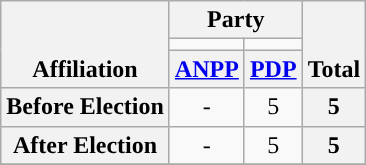<table class=wikitable style="text-align:center">
<tr style="vertical-align:bottom;">
<th rowspan=3>Affiliation</th>
<th colspan=2>Party</th>
<th rowspan=3>Total</th>
</tr>
<tr>
<td style="background-color:"></td>
<td style="background-color:"></td>
</tr>
<tr>
<th><a href='#'>ANPP</a></th>
<th><a href='#'>PDP</a></th>
</tr>
<tr>
<th>Before Election</th>
<td>-</td>
<td>5</td>
<th>5</th>
</tr>
<tr>
<th>After Election</th>
<td>-</td>
<td>5</td>
<th>5</th>
</tr>
<tr>
</tr>
</table>
